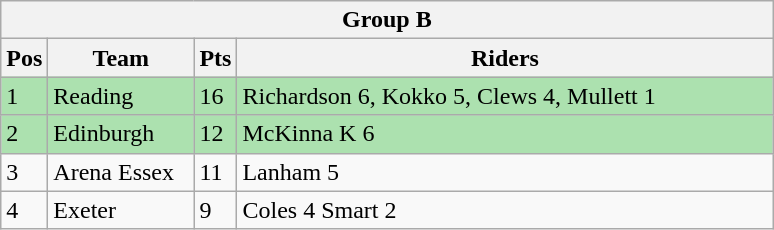<table class="wikitable">
<tr>
<th colspan="4">Group B</th>
</tr>
<tr>
<th width=20>Pos</th>
<th width=90>Team</th>
<th width=20>Pts</th>
<th width=350>Riders</th>
</tr>
<tr style="background:#ACE1AF;">
<td>1</td>
<td align=left>Reading</td>
<td>16</td>
<td>Richardson 6, Kokko 5, Clews 4, Mullett 1</td>
</tr>
<tr style="background:#ACE1AF;">
<td>2</td>
<td align=left>Edinburgh</td>
<td>12</td>
<td>McKinna K 6</td>
</tr>
<tr>
<td>3</td>
<td align=left>Arena Essex</td>
<td>11</td>
<td>Lanham 5</td>
</tr>
<tr>
<td>4</td>
<td align=left>Exeter</td>
<td>9</td>
<td>Coles 4 Smart 2</td>
</tr>
</table>
